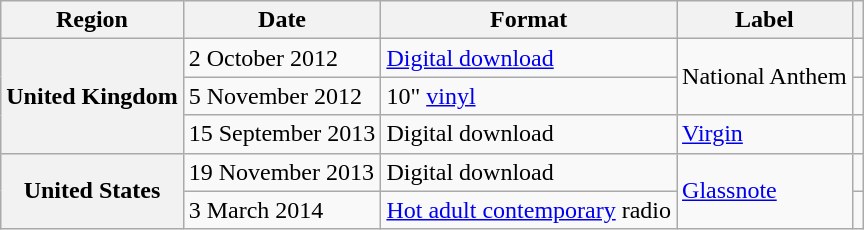<table class="wikitable plainrowheaders">
<tr>
<th scope="col">Region</th>
<th scope="col">Date</th>
<th scope="col">Format</th>
<th scope="col">Label</th>
<th scope="col"></th>
</tr>
<tr>
<th scope="row" rowspan="3">United Kingdom</th>
<td>2 October 2012</td>
<td><a href='#'>Digital download</a></td>
<td rowspan="2">National Anthem</td>
<td align="center"></td>
</tr>
<tr>
<td>5 November 2012</td>
<td>10" <a href='#'>vinyl</a></td>
<td align="center"></td>
</tr>
<tr>
<td>15 September 2013</td>
<td>Digital download </td>
<td><a href='#'>Virgin</a></td>
<td align="center"></td>
</tr>
<tr>
<th scope="row" rowspan="2">United States</th>
<td>19 November 2013</td>
<td>Digital download</td>
<td rowspan="2"><a href='#'>Glassnote</a></td>
<td align="center"></td>
</tr>
<tr>
<td>3 March 2014</td>
<td><a href='#'>Hot adult contemporary</a> radio</td>
<td align="center"></td>
</tr>
</table>
